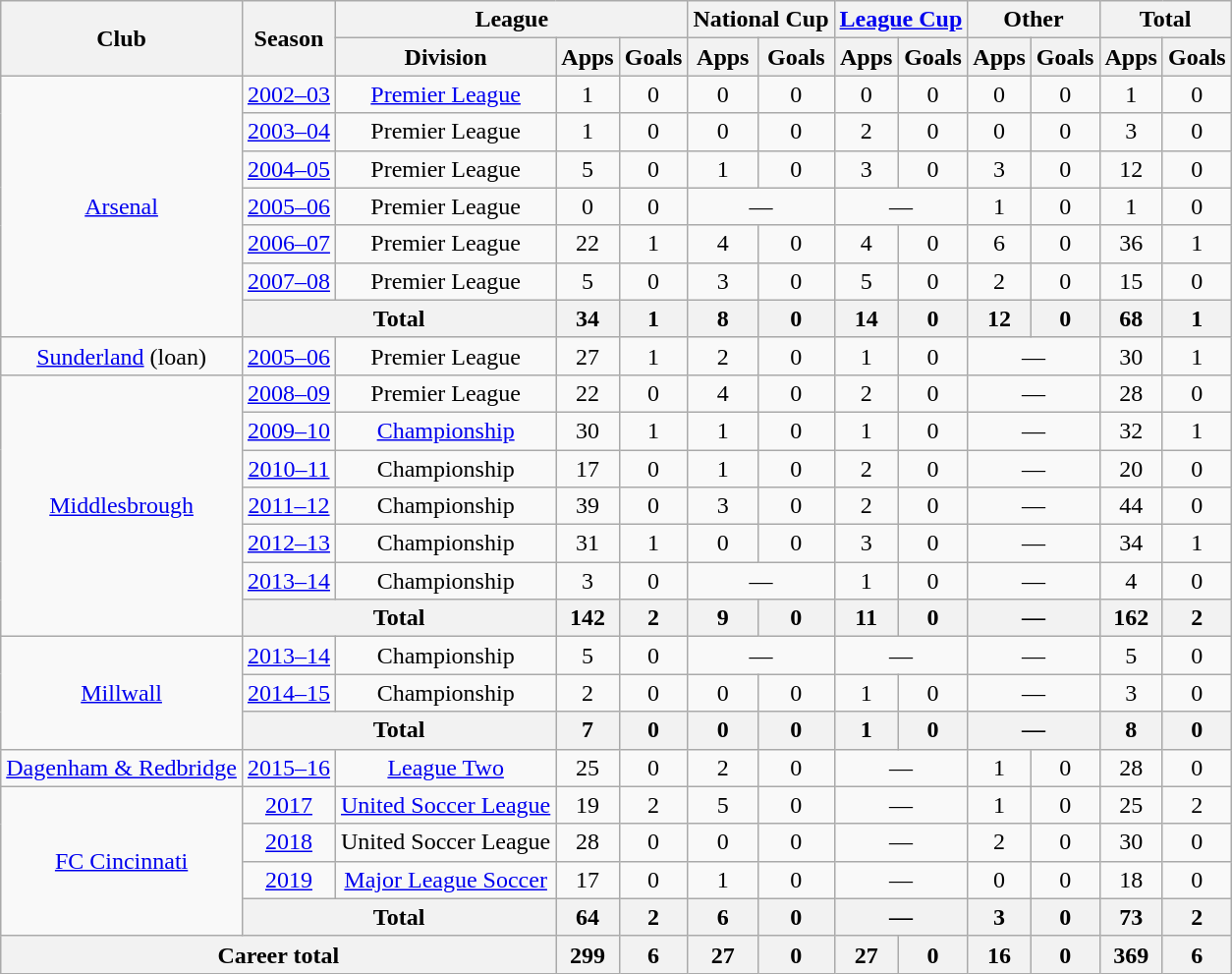<table class="wikitable" style="text-align: center;">
<tr>
<th rowspan=2>Club</th>
<th rowspan=2>Season</th>
<th colspan=3>League</th>
<th colspan=2>National Cup</th>
<th colspan=2><a href='#'>League Cup</a></th>
<th colspan=2>Other</th>
<th colspan=2>Total</th>
</tr>
<tr>
<th>Division</th>
<th>Apps</th>
<th>Goals</th>
<th>Apps</th>
<th>Goals</th>
<th>Apps</th>
<th>Goals</th>
<th>Apps</th>
<th>Goals</th>
<th>Apps</th>
<th>Goals</th>
</tr>
<tr>
<td rowspan=7><a href='#'>Arsenal</a></td>
<td><a href='#'>2002–03</a></td>
<td><a href='#'>Premier League</a></td>
<td>1</td>
<td>0</td>
<td>0</td>
<td>0</td>
<td>0</td>
<td>0</td>
<td>0</td>
<td>0</td>
<td>1</td>
<td>0</td>
</tr>
<tr>
<td><a href='#'>2003–04</a></td>
<td>Premier League</td>
<td>1</td>
<td>0</td>
<td>0</td>
<td>0</td>
<td>2</td>
<td>0</td>
<td>0</td>
<td>0</td>
<td>3</td>
<td>0</td>
</tr>
<tr>
<td><a href='#'>2004–05</a></td>
<td>Premier League</td>
<td>5</td>
<td>0</td>
<td>1</td>
<td>0</td>
<td>3</td>
<td>0</td>
<td>3</td>
<td>0</td>
<td>12</td>
<td>0</td>
</tr>
<tr>
<td><a href='#'>2005–06</a></td>
<td>Premier League</td>
<td>0</td>
<td>0</td>
<td colspan=2>—</td>
<td colspan=2>—</td>
<td>1</td>
<td>0</td>
<td>1</td>
<td>0</td>
</tr>
<tr>
<td><a href='#'>2006–07</a></td>
<td>Premier League</td>
<td>22</td>
<td>1</td>
<td>4</td>
<td>0</td>
<td>4</td>
<td>0</td>
<td>6</td>
<td>0</td>
<td>36</td>
<td>1</td>
</tr>
<tr>
<td><a href='#'>2007–08</a></td>
<td>Premier League</td>
<td>5</td>
<td>0</td>
<td>3</td>
<td>0</td>
<td>5</td>
<td>0</td>
<td>2</td>
<td>0</td>
<td>15</td>
<td>0</td>
</tr>
<tr>
<th colspan=2>Total</th>
<th>34</th>
<th>1</th>
<th>8</th>
<th>0</th>
<th>14</th>
<th>0</th>
<th>12</th>
<th>0</th>
<th>68</th>
<th>1</th>
</tr>
<tr>
<td><a href='#'>Sunderland</a> (loan)</td>
<td><a href='#'>2005–06</a></td>
<td>Premier League</td>
<td>27</td>
<td>1</td>
<td>2</td>
<td>0</td>
<td>1</td>
<td>0</td>
<td colspan=2>—</td>
<td>30</td>
<td>1</td>
</tr>
<tr>
<td rowspan=7><a href='#'>Middlesbrough</a></td>
<td><a href='#'>2008–09</a></td>
<td>Premier League</td>
<td>22</td>
<td>0</td>
<td>4</td>
<td>0</td>
<td>2</td>
<td>0</td>
<td colspan=2>—</td>
<td>28</td>
<td>0</td>
</tr>
<tr>
<td><a href='#'>2009–10</a></td>
<td><a href='#'>Championship</a></td>
<td>30</td>
<td>1</td>
<td>1</td>
<td>0</td>
<td>1</td>
<td>0</td>
<td colspan=2>—</td>
<td>32</td>
<td>1</td>
</tr>
<tr>
<td><a href='#'>2010–11</a></td>
<td>Championship</td>
<td>17</td>
<td>0</td>
<td>1</td>
<td>0</td>
<td>2</td>
<td>0</td>
<td colspan=2>—</td>
<td>20</td>
<td>0</td>
</tr>
<tr>
<td><a href='#'>2011–12</a></td>
<td>Championship</td>
<td>39</td>
<td>0</td>
<td>3</td>
<td>0</td>
<td>2</td>
<td>0</td>
<td colspan=2>—</td>
<td>44</td>
<td>0</td>
</tr>
<tr>
<td><a href='#'>2012–13</a></td>
<td>Championship</td>
<td>31</td>
<td>1</td>
<td>0</td>
<td>0</td>
<td>3</td>
<td>0</td>
<td colspan=2>—</td>
<td>34</td>
<td>1</td>
</tr>
<tr>
<td><a href='#'>2013–14</a></td>
<td>Championship</td>
<td>3</td>
<td>0</td>
<td colspan=2>—</td>
<td>1</td>
<td>0</td>
<td colspan=2>—</td>
<td>4</td>
<td>0</td>
</tr>
<tr>
<th colspan=2>Total</th>
<th>142</th>
<th>2</th>
<th>9</th>
<th>0</th>
<th>11</th>
<th>0</th>
<th colspan=2>—</th>
<th>162</th>
<th>2</th>
</tr>
<tr>
<td rowspan=3><a href='#'>Millwall</a></td>
<td><a href='#'>2013–14</a></td>
<td>Championship</td>
<td>5</td>
<td>0</td>
<td colspan=2>—</td>
<td colspan=2>—</td>
<td colspan=2>—</td>
<td>5</td>
<td>0</td>
</tr>
<tr>
<td><a href='#'>2014–15</a></td>
<td>Championship</td>
<td>2</td>
<td>0</td>
<td>0</td>
<td>0</td>
<td>1</td>
<td>0</td>
<td colspan=2>—</td>
<td>3</td>
<td>0</td>
</tr>
<tr>
<th colspan=2>Total</th>
<th>7</th>
<th>0</th>
<th>0</th>
<th>0</th>
<th>1</th>
<th>0</th>
<th colspan=2>—</th>
<th>8</th>
<th>0</th>
</tr>
<tr>
<td><a href='#'>Dagenham & Redbridge</a></td>
<td><a href='#'>2015–16</a></td>
<td><a href='#'>League Two</a></td>
<td>25</td>
<td>0</td>
<td>2</td>
<td>0</td>
<td colspan=2>—</td>
<td>1</td>
<td>0</td>
<td>28</td>
<td>0</td>
</tr>
<tr>
<td rowspan=4><a href='#'>FC Cincinnati</a></td>
<td><a href='#'>2017</a></td>
<td><a href='#'>United Soccer League</a></td>
<td>19</td>
<td>2</td>
<td>5</td>
<td>0</td>
<td colspan=2>—</td>
<td>1</td>
<td>0</td>
<td>25</td>
<td>2</td>
</tr>
<tr>
<td><a href='#'>2018</a></td>
<td>United Soccer League</td>
<td>28</td>
<td>0</td>
<td>0</td>
<td>0</td>
<td colspan=2>—</td>
<td>2</td>
<td>0</td>
<td>30</td>
<td>0</td>
</tr>
<tr>
<td><a href='#'>2019</a></td>
<td><a href='#'>Major League Soccer</a></td>
<td>17</td>
<td>0</td>
<td>1</td>
<td>0</td>
<td colspan=2>—</td>
<td>0</td>
<td>0</td>
<td>18</td>
<td>0</td>
</tr>
<tr>
<th colspan=2>Total</th>
<th>64</th>
<th>2</th>
<th>6</th>
<th>0</th>
<th colspan=2>—</th>
<th>3</th>
<th>0</th>
<th>73</th>
<th>2</th>
</tr>
<tr>
<th colspan=3>Career total</th>
<th>299</th>
<th>6</th>
<th>27</th>
<th>0</th>
<th>27</th>
<th>0</th>
<th>16</th>
<th>0</th>
<th>369</th>
<th>6</th>
</tr>
</table>
